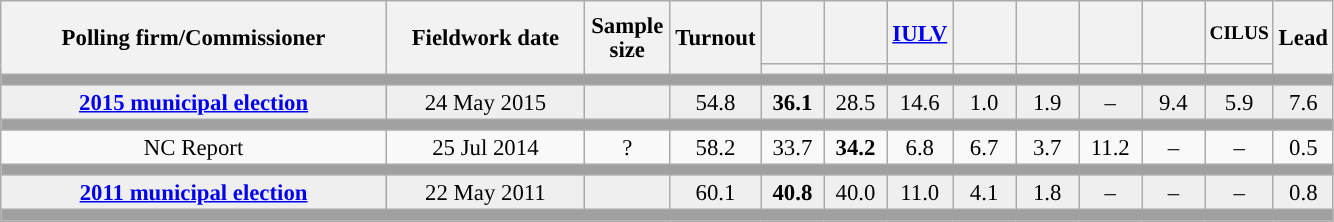<table class="wikitable collapsible collapsed" style="text-align:center; font-size:95%; line-height:16px;">
<tr style="height:42px;">
<th style="width:250px;" rowspan="2">Polling firm/Commissioner</th>
<th style="width:125px;" rowspan="2">Fieldwork date</th>
<th style="width:50px;" rowspan="2">Sample size</th>
<th style="width:45px;" rowspan="2">Turnout</th>
<th style="width:35px;"></th>
<th style="width:35px;"></th>
<th style="width:35px;"><a href='#'>IULV</a></th>
<th style="width:35px;"></th>
<th style="width:35px;"></th>
<th style="width:35px;"></th>
<th style="width:35px;"></th>
<th style="width:35px; font-size:85%;">CILUS</th>
<th style="width:30px;" rowspan="2">Lead</th>
</tr>
<tr>
<th style="color:inherit;background:"></th>
<th style="color:inherit;background:"></th>
<th style="color:inherit;background:"></th>
<th style="color:inherit;background:"></th>
<th style="color:inherit;background:"></th>
<th style="color:inherit;background:"></th>
<th style="color:inherit;background:"></th>
<th style="color:inherit;background:"></th>
</tr>
<tr>
<td colspan="13" style="background:#A0A0A0"></td>
</tr>
<tr style="background:#EFEFEF;">
<td><strong><a href='#'>2015 municipal election</a></strong></td>
<td>24 May 2015</td>
<td></td>
<td>54.8</td>
<td><strong>36.1</strong><br></td>
<td>28.5<br></td>
<td>14.6<br></td>
<td>1.0<br></td>
<td>1.9<br></td>
<td>–</td>
<td>9.4<br></td>
<td>5.9<br></td>
<td style="background:">7.6</td>
</tr>
<tr>
<td colspan="13" style="background:#A0A0A0"></td>
</tr>
<tr>
<td>NC Report</td>
<td>25 Jul 2014</td>
<td>?</td>
<td>58.2</td>
<td>33.7<br></td>
<td><strong>34.2</strong><br></td>
<td>6.8<br></td>
<td>6.7<br></td>
<td>3.7<br></td>
<td>11.2<br></td>
<td>–</td>
<td>–</td>
<td style="background:">0.5</td>
</tr>
<tr>
<td colspan="13" style="background:#A0A0A0"></td>
</tr>
<tr style="background:#EFEFEF;">
<td><strong><a href='#'>2011 municipal election</a></strong></td>
<td>22 May 2011</td>
<td></td>
<td>60.1</td>
<td><strong>40.8</strong><br></td>
<td>40.0<br></td>
<td>11.0<br></td>
<td>4.1<br></td>
<td>1.8<br></td>
<td>–</td>
<td>–</td>
<td>–</td>
<td style="background:">0.8</td>
</tr>
<tr>
<td colspan="13" style="background:#A0A0A0"></td>
</tr>
</table>
